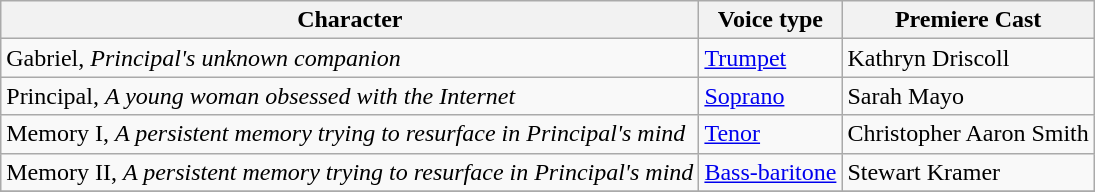<table class="wikitable">
<tr>
<th>Character</th>
<th>Voice type</th>
<th>Premiere Cast<br></th>
</tr>
<tr>
<td>Gabriel, <em>Principal's unknown companion</em></td>
<td><a href='#'>Trumpet</a></td>
<td>Kathryn Driscoll</td>
</tr>
<tr>
<td>Principal, <em>A young woman obsessed with the Internet</em></td>
<td><a href='#'>Soprano</a></td>
<td>Sarah Mayo</td>
</tr>
<tr>
<td>Memory I, <em>A persistent memory trying to resurface in Principal's mind</em></td>
<td><a href='#'>Tenor</a></td>
<td>Christopher Aaron Smith</td>
</tr>
<tr>
<td>Memory II, <em>A persistent memory trying to resurface in Principal's mind</em></td>
<td><a href='#'>Bass-baritone</a></td>
<td>Stewart Kramer</td>
</tr>
<tr>
</tr>
</table>
